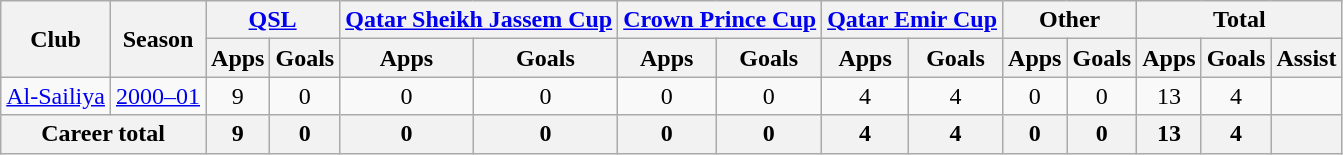<table class="wikitable" style="text-align: center">
<tr>
<th rowspan="2">Club</th>
<th rowspan="2">Season</th>
<th colspan="2"><a href='#'>QSL</a></th>
<th colspan="2"><a href='#'>Qatar Sheikh Jassem Cup</a></th>
<th colspan="2"><a href='#'>Crown Prince Cup</a></th>
<th colspan="2"><a href='#'>Qatar Emir Cup</a></th>
<th colspan="2">Other</th>
<th colspan="3">Total</th>
</tr>
<tr>
<th>Apps</th>
<th>Goals</th>
<th>Apps</th>
<th>Goals</th>
<th>Apps</th>
<th>Goals</th>
<th>Apps</th>
<th>Goals</th>
<th>Apps</th>
<th>Goals</th>
<th>Apps</th>
<th>Goals</th>
<th>Assist</th>
</tr>
<tr>
<td rowspan="1"><a href='#'>Al-Sailiya</a></td>
<td><a href='#'>2000–01</a></td>
<td>9</td>
<td>0</td>
<td>0</td>
<td>0</td>
<td>0</td>
<td>0</td>
<td>4</td>
<td>4</td>
<td>0</td>
<td>0</td>
<td>13</td>
<td>4</td>
<td></td>
</tr>
<tr>
<th colspan="2">Career total</th>
<th>9</th>
<th>0</th>
<th>0</th>
<th>0</th>
<th>0</th>
<th>0</th>
<th>4</th>
<th>4</th>
<th>0</th>
<th>0</th>
<th>13</th>
<th>4</th>
<th></th>
</tr>
</table>
